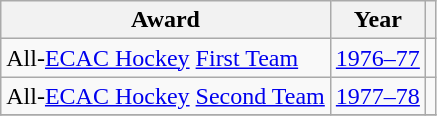<table class="wikitable">
<tr>
<th>Award</th>
<th>Year</th>
<th></th>
</tr>
<tr>
<td>All-<a href='#'>ECAC Hockey</a> <a href='#'>First Team</a></td>
<td><a href='#'>1976–77</a></td>
<td></td>
</tr>
<tr>
<td>All-<a href='#'>ECAC Hockey</a> <a href='#'>Second Team</a></td>
<td><a href='#'>1977–78</a></td>
<td></td>
</tr>
<tr>
</tr>
</table>
